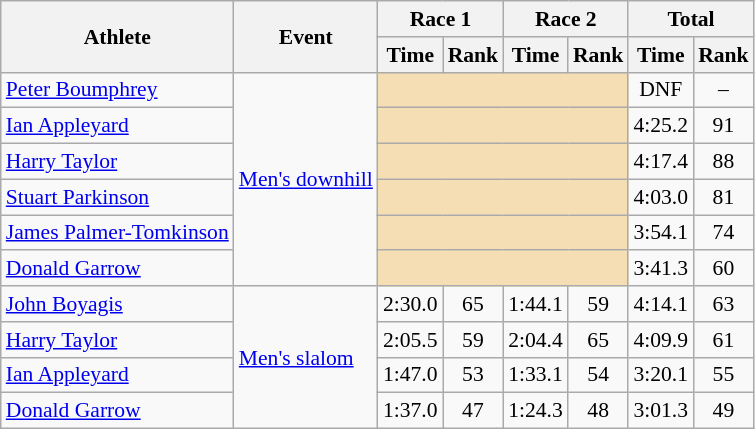<table class="wikitable" style="font-size:90%">
<tr>
<th rowspan="2">Athlete</th>
<th rowspan="2">Event</th>
<th colspan="2">Race 1</th>
<th colspan="2">Race 2</th>
<th colspan="2">Total</th>
</tr>
<tr>
<th>Time</th>
<th>Rank</th>
<th>Time</th>
<th>Rank</th>
<th>Time</th>
<th>Rank</th>
</tr>
<tr>
<td><a href='#'>Peter Boumphrey</a></td>
<td rowspan="6"><a href='#'>Men's downhill</a></td>
<td colspan="4" bgcolor="wheat"></td>
<td align="center">DNF</td>
<td align="center">–</td>
</tr>
<tr>
<td><a href='#'>Ian Appleyard</a></td>
<td colspan="4" bgcolor="wheat"></td>
<td align="center">4:25.2</td>
<td align="center">91</td>
</tr>
<tr>
<td><a href='#'>Harry Taylor</a></td>
<td colspan="4" bgcolor="wheat"></td>
<td align="center">4:17.4</td>
<td align="center">88</td>
</tr>
<tr>
<td><a href='#'>Stuart Parkinson</a></td>
<td colspan="4" bgcolor="wheat"></td>
<td align="center">4:03.0</td>
<td align="center">81</td>
</tr>
<tr>
<td><a href='#'>James Palmer-Tomkinson</a></td>
<td colspan="4" bgcolor="wheat"></td>
<td align="center">3:54.1</td>
<td align="center">74</td>
</tr>
<tr>
<td><a href='#'>Donald Garrow</a></td>
<td colspan="4" bgcolor="wheat"></td>
<td align="center">3:41.3</td>
<td align="center">60</td>
</tr>
<tr>
<td><a href='#'>John Boyagis</a></td>
<td rowspan="4"><a href='#'>Men's slalom</a></td>
<td align="center">2:30.0</td>
<td align="center">65</td>
<td align="center">1:44.1</td>
<td align="center">59</td>
<td align="center">4:14.1</td>
<td align="center">63</td>
</tr>
<tr>
<td><a href='#'>Harry Taylor</a></td>
<td align="center">2:05.5</td>
<td align="center">59</td>
<td align="center">2:04.4</td>
<td align="center">65</td>
<td align="center">4:09.9</td>
<td align="center">61</td>
</tr>
<tr>
<td><a href='#'>Ian Appleyard</a></td>
<td align="center">1:47.0</td>
<td align="center">53</td>
<td align="center">1:33.1</td>
<td align="center">54</td>
<td align="center">3:20.1</td>
<td align="center">55</td>
</tr>
<tr>
<td><a href='#'>Donald Garrow</a></td>
<td align="center">1:37.0</td>
<td align="center">47</td>
<td align="center">1:24.3</td>
<td align="center">48</td>
<td align="center">3:01.3</td>
<td align="center">49</td>
</tr>
</table>
